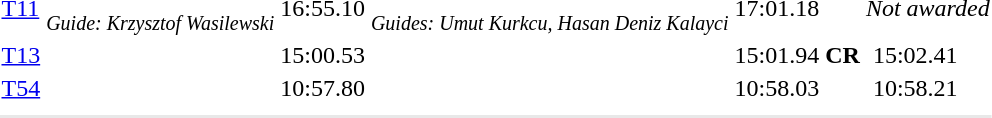<table>
<tr>
<td><a href='#'>T11</a></td>
<td><br><small><em>Guide: Krzysztof Wasilewski</em></small></td>
<td>16:55.10</td>
<td><br><small><em>Guides: Umut Kurkcu, Hasan Deniz Kalayci</em></small></td>
<td>17:01.18</td>
<td colspan=2><em>Not awarded</em></td>
</tr>
<tr>
<td><a href='#'>T13</a></td>
<td></td>
<td>15:00.53</td>
<td></td>
<td>15:01.94 <strong>CR</strong></td>
<td></td>
<td>15:02.41</td>
</tr>
<tr>
<td><a href='#'>T54</a></td>
<td></td>
<td>10:57.80</td>
<td></td>
<td>10:58.03</td>
<td></td>
<td>10:58.21</td>
</tr>
<tr>
<td colspan=7></td>
</tr>
<tr>
</tr>
<tr bgcolor= e8e8e8>
<td colspan=7></td>
</tr>
</table>
